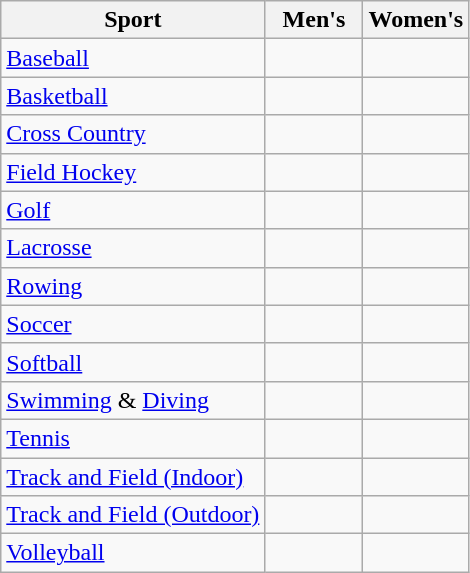<table class="wikitable" style=>
<tr>
<th>Sport</th>
<th width=58>Men's</th>
<th>Women's</th>
</tr>
<tr>
<td><a href='#'>Baseball</a></td>
<td></td>
<td></td>
</tr>
<tr>
<td><a href='#'>Basketball</a></td>
<td></td>
<td></td>
</tr>
<tr>
<td><a href='#'>Cross Country</a></td>
<td></td>
<td></td>
</tr>
<tr>
<td><a href='#'>Field Hockey</a></td>
<td></td>
<td></td>
</tr>
<tr>
<td><a href='#'>Golf</a></td>
<td></td>
<td></td>
</tr>
<tr>
<td><a href='#'>Lacrosse</a></td>
<td></td>
<td></td>
</tr>
<tr>
<td><a href='#'>Rowing</a></td>
<td></td>
<td></td>
</tr>
<tr>
<td><a href='#'>Soccer</a></td>
<td></td>
<td></td>
</tr>
<tr>
<td><a href='#'>Softball</a></td>
<td></td>
<td></td>
</tr>
<tr>
<td><a href='#'>Swimming</a> & <a href='#'>Diving</a></td>
<td></td>
<td></td>
</tr>
<tr>
<td><a href='#'>Tennis</a></td>
<td></td>
<td></td>
</tr>
<tr>
<td><a href='#'>Track and Field (Indoor)</a></td>
<td></td>
<td></td>
</tr>
<tr>
<td><a href='#'>Track and Field (Outdoor)</a></td>
<td></td>
<td></td>
</tr>
<tr>
<td><a href='#'>Volleyball</a></td>
<td></td>
<td></td>
</tr>
</table>
